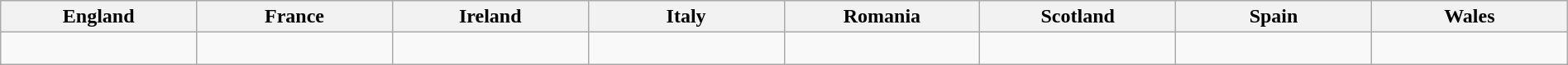<table class="wikitable" style="width:100%;">
<tr>
<th width=12%> England</th>
<th width=12%> France</th>
<th width=12%> Ireland</th>
<th width=12%> Italy</th>
<th width=12%> Romania</th>
<th width=12%> Scotland</th>
<th width=12%> Spain</th>
<th width=12%> Wales</th>
</tr>
<tr valign=top>
<td><br></td>
<td><br></td>
<td><br></td>
<td><br></td>
<td><br></td>
<td><br></td>
<td><br></td>
<td><br></td>
</tr>
</table>
